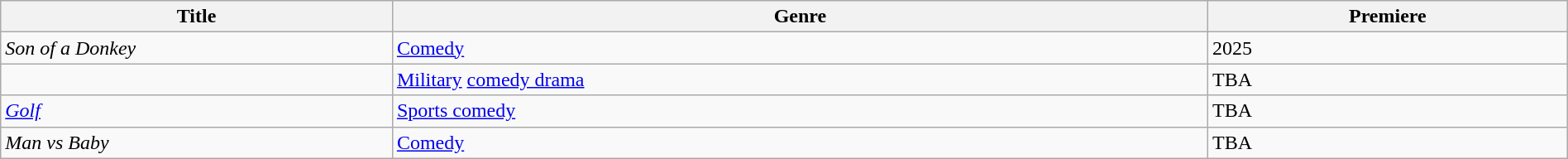<table class="wikitable sortable" style="width:100%;">
<tr>
<th scope="col" style="width:25%;">Title</th>
<th>Genre</th>
<th>Premiere</th>
</tr>
<tr>
<td><em>Son of a Donkey</em></td>
<td><a href='#'>Comedy</a></td>
<td>2025</td>
</tr>
<tr>
<td><em></em></td>
<td><a href='#'>Military</a> <a href='#'>comedy drama</a></td>
<td>TBA</td>
</tr>
<tr>
<td><em><a href='#'>Golf</a></em></td>
<td><a href='#'>Sports comedy</a></td>
<td>TBA</td>
</tr>
<tr>
<td><em>Man vs Baby</em></td>
<td><a href='#'>Comedy</a></td>
<td>TBA</td>
</tr>
</table>
